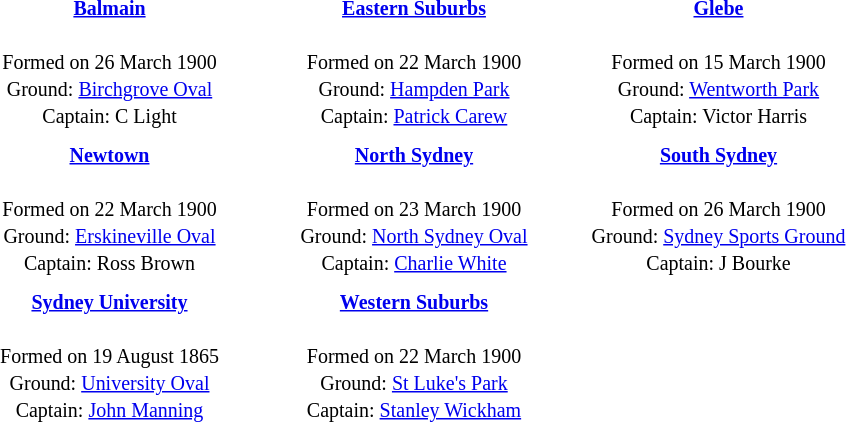<table class="toccolours" align="center" style="text-valign: center;" cellpadding="3" cellspacing="2">
<tr>
<th width="195"></th>
<th width="195"></th>
<th width="195"></th>
</tr>
<tr>
<td align="center"><strong><small><a href='#'>Balmain</a></small></strong><br><br><small>Formed on 26 March 1900</small><strong><br></strong>
<small>Ground: <a href='#'>Birchgrove Oval</a></small><strong><br></strong>
<small>Captain: C Light</small></td>
<td align="center"><strong><small><a href='#'>Eastern Suburbs</a></small></strong><br><br><small>Formed on 22 March 1900</small><strong><br></strong>
<small>Ground: <a href='#'>Hampden Park</a></small><strong><br></strong>
<small>Captain: <a href='#'>Patrick Carew</a></small></td>
<td align="center"><strong><small><a href='#'>Glebe</a></small></strong><br><br><small>Formed on 15 March 1900</small><strong><br></strong>
<small>Ground: <a href='#'>Wentworth Park</a></small><strong><br></strong>
<small>Captain: Victor Harris</small></td>
</tr>
<tr>
<td align="center"><strong><small><a href='#'>Newtown</a></small></strong><br><br><small>Formed on 22 March 1900</small><strong><br></strong>
<small>Ground: <a href='#'>Erskineville Oval</a></small><strong><br></strong>
<small>Captain: Ross Brown</small></td>
<td align="center"><strong><small><a href='#'>North Sydney</a></small></strong><br><br><small>Formed on 23 March 1900</small><strong><br></strong>
<small>Ground: <a href='#'>North Sydney Oval</a></small><strong><br></strong>
<small>Captain: <a href='#'>Charlie White</a></small></td>
<td align="center"><strong><small><a href='#'>South Sydney</a></small></strong><br><br><small>Formed on 26 March 1900</small><strong><br></strong>
<small>Ground: <a href='#'>Sydney Sports Ground</a></small><strong><br></strong>
<small>Captain: J Bourke</small></td>
</tr>
<tr>
<td align="center"><strong><small><a href='#'>Sydney University</a></small></strong><br><br><small>Formed on 19 August 1865</small><strong><br></strong>
<small>Ground: <a href='#'>University Oval</a></small><strong><br></strong>
<small>Captain: <a href='#'>John Manning</a></small></td>
<td align="center"><strong><small><a href='#'>Western Suburbs</a></small></strong><br><br><small>Formed on 22 March 1900</small><strong><br></strong>
<small>Ground: <a href='#'>St Luke's Park</a></small><strong><br></strong>
<small>Captain: <a href='#'>Stanley Wickham</a></small></td>
<td></td>
</tr>
</table>
